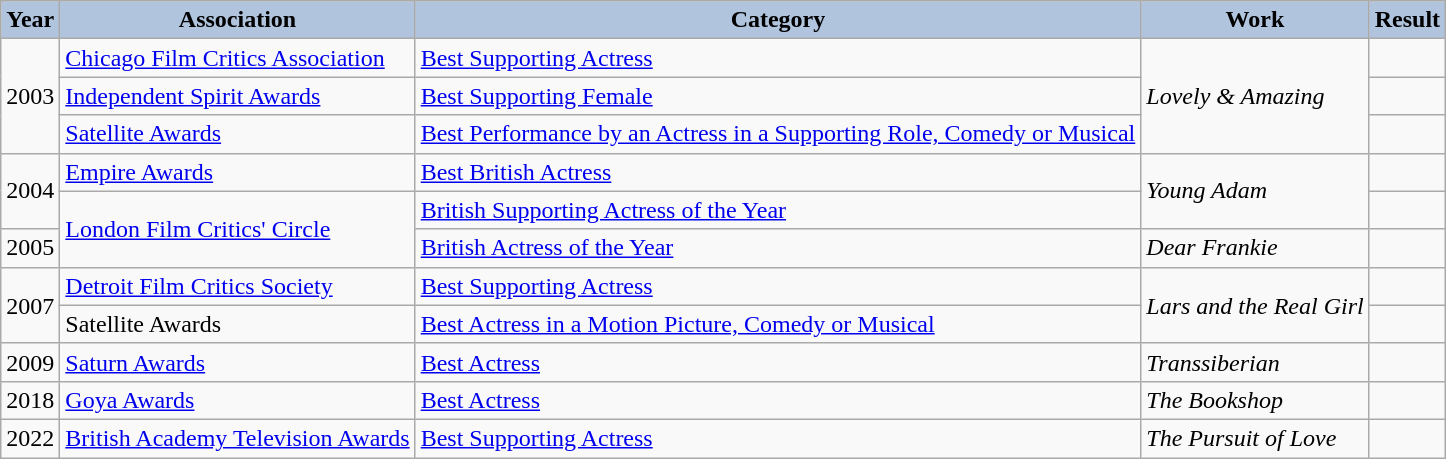<table class="wikitable">
<tr style="text-align:center;">
<th style="background:#B0C4DE">Year</th>
<th style="background:#B0C4DE">Association</th>
<th style="background:#B0C4DE">Category</th>
<th style="background:#B0C4DE">Work</th>
<th style="background:#B0C4DE">Result</th>
</tr>
<tr>
<td rowspan=3>2003</td>
<td><a href='#'>Chicago Film Critics Association</a></td>
<td><a href='#'>Best Supporting Actress</a></td>
<td rowspan=3><em>Lovely & Amazing</em></td>
<td></td>
</tr>
<tr>
<td><a href='#'>Independent Spirit Awards</a></td>
<td><a href='#'>Best Supporting Female</a></td>
<td></td>
</tr>
<tr>
<td><a href='#'>Satellite Awards</a></td>
<td><a href='#'>Best Performance by an Actress in a Supporting Role, Comedy or Musical</a></td>
<td></td>
</tr>
<tr>
<td rowspan=2>2004</td>
<td><a href='#'>Empire Awards</a></td>
<td><a href='#'>Best British Actress</a></td>
<td rowspan=2><em>Young Adam</em></td>
<td></td>
</tr>
<tr>
<td rowspan=2><a href='#'>London Film Critics' Circle</a></td>
<td><a href='#'>British Supporting Actress of the Year</a></td>
<td></td>
</tr>
<tr>
<td>2005</td>
<td><a href='#'>British Actress of the Year</a></td>
<td><em>Dear Frankie</em></td>
<td></td>
</tr>
<tr>
<td rowspan=2>2007</td>
<td><a href='#'>Detroit Film Critics Society</a></td>
<td><a href='#'>Best Supporting Actress</a></td>
<td rowspan=2><em>Lars and the Real Girl</em></td>
<td></td>
</tr>
<tr>
<td>Satellite Awards</td>
<td><a href='#'>Best Actress in a Motion Picture, Comedy or Musical</a></td>
<td></td>
</tr>
<tr>
<td>2009</td>
<td><a href='#'>Saturn Awards</a></td>
<td><a href='#'>Best Actress</a></td>
<td><em>Transsiberian</em></td>
<td></td>
</tr>
<tr>
<td>2018</td>
<td><a href='#'>Goya Awards</a></td>
<td><a href='#'>Best Actress</a></td>
<td><em>The Bookshop</em></td>
<td></td>
</tr>
<tr>
<td>2022</td>
<td><a href='#'>British Academy Television Awards</a></td>
<td><a href='#'>Best Supporting Actress</a></td>
<td><em>The Pursuit of Love</em></td>
<td></td>
</tr>
</table>
